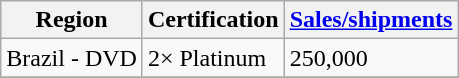<table class="wikitable">
<tr>
<th>Region</th>
<th>Certification</th>
<th><a href='#'>Sales/shipments</a></th>
</tr>
<tr>
<td>Brazil - DVD</td>
<td>2× Platinum</td>
<td>250,000</td>
</tr>
<tr>
</tr>
</table>
